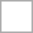<table style="border:solid 1px #aaa;" cellpadding="10" cellspacing="0">
<tr>
<td></td>
</tr>
</table>
